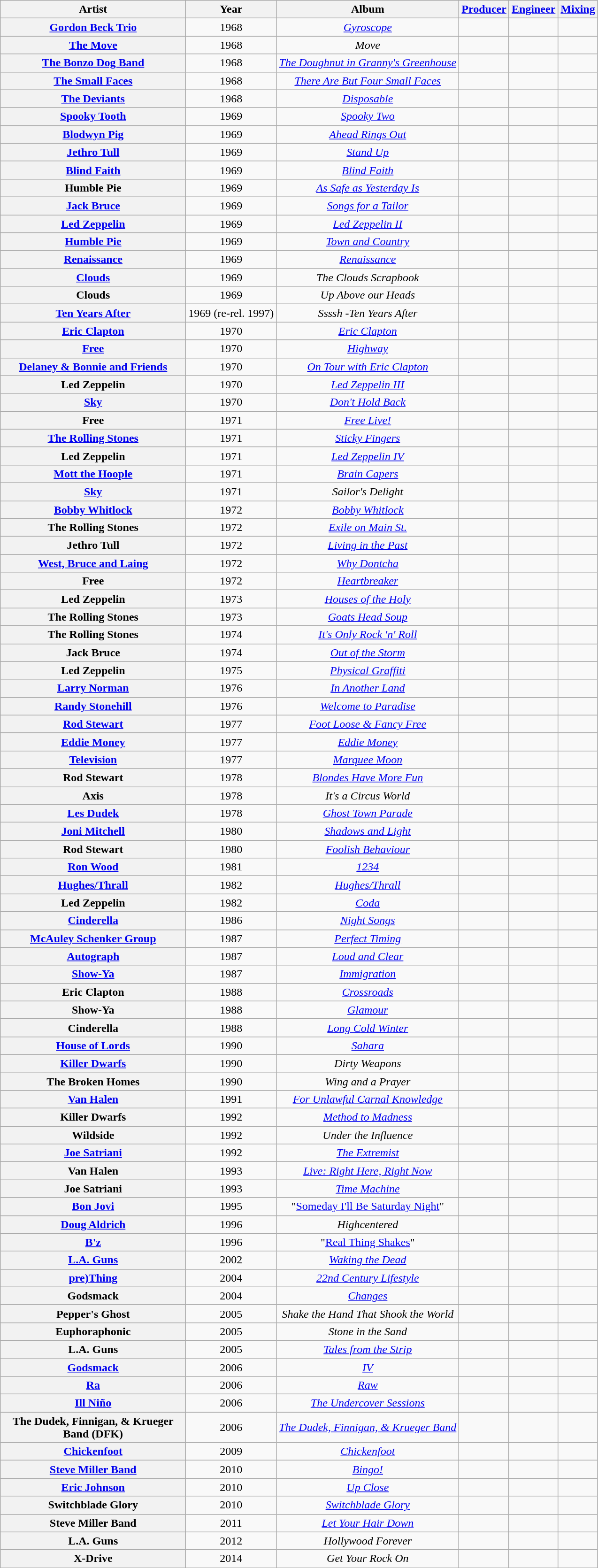<table class="wikitable plainrowheaders" style="text-align:center;">
<tr>
<th scope="col" style="width:16em;">Artist</th>
<th scope="col">Year</th>
<th scope="col">Album</th>
<th scope="col"><a href='#'>Producer</a></th>
<th scope="col"><a href='#'>Engineer</a></th>
<th scope="col"><a href='#'>Mixing</a></th>
</tr>
<tr>
<th scope="row"><a href='#'>Gordon Beck Trio</a></th>
<td>1968</td>
<td><em><a href='#'>Gyroscope</a></em></td>
<td></td>
<td></td>
<td></td>
</tr>
<tr>
<th scope="row"><a href='#'>The Move</a></th>
<td>1968</td>
<td><em>Move</em></td>
<td></td>
<td></td>
<td></td>
</tr>
<tr>
<th scope="row"><a href='#'>The Bonzo Dog Band</a></th>
<td>1968</td>
<td><em><a href='#'>The Doughnut in Granny's Greenhouse</a></em></td>
<td></td>
<td></td>
<td></td>
</tr>
<tr>
<th scope="row"><a href='#'>The Small Faces</a></th>
<td>1968</td>
<td><em><a href='#'>There Are But Four Small Faces</a></em></td>
<td></td>
<td></td>
<td></td>
</tr>
<tr>
<th scope="row"><a href='#'>The Deviants</a></th>
<td>1968</td>
<td><em><a href='#'>Disposable</a></em></td>
<td></td>
<td></td>
<td></td>
</tr>
<tr>
<th scope="row"><a href='#'>Spooky Tooth</a></th>
<td>1969</td>
<td><em><a href='#'>Spooky Two</a></em></td>
<td></td>
<td></td>
<td></td>
</tr>
<tr>
<th scope="row"><a href='#'>Blodwyn Pig</a></th>
<td>1969</td>
<td><em><a href='#'>Ahead Rings Out</a></em></td>
<td></td>
<td></td>
<td></td>
</tr>
<tr>
<th scope="row"><a href='#'>Jethro Tull</a></th>
<td>1969</td>
<td><em><a href='#'>Stand Up</a></em></td>
<td></td>
<td></td>
<td></td>
</tr>
<tr>
<th scope="row"><a href='#'>Blind Faith</a></th>
<td>1969</td>
<td><em><a href='#'>Blind Faith</a></em></td>
<td></td>
<td></td>
<td></td>
</tr>
<tr>
<th scope="row">Humble Pie</th>
<td>1969</td>
<td><em><a href='#'>As Safe as Yesterday Is</a></em></td>
<td></td>
<td></td>
<td></td>
</tr>
<tr>
<th scope="row"><a href='#'>Jack Bruce</a></th>
<td>1969</td>
<td><em><a href='#'>Songs for a Tailor</a></em></td>
<td></td>
<td></td>
<td></td>
</tr>
<tr>
<th scope="row"><a href='#'>Led Zeppelin</a></th>
<td>1969</td>
<td><em><a href='#'>Led Zeppelin II</a></em></td>
<td></td>
<td></td>
<td></td>
</tr>
<tr>
<th scope="row"><a href='#'>Humble Pie</a></th>
<td>1969</td>
<td><em><a href='#'>Town and Country</a></em></td>
<td></td>
<td></td>
<td></td>
</tr>
<tr>
<th scope="row"><a href='#'>Renaissance</a></th>
<td>1969</td>
<td><em><a href='#'>Renaissance</a></em></td>
<td></td>
<td></td>
<td></td>
</tr>
<tr>
<th scope="row"><a href='#'>Clouds</a></th>
<td>1969</td>
<td><em>The Clouds Scrapbook</em></td>
<td></td>
<td></td>
<td></td>
</tr>
<tr>
<th scope="row">Clouds</th>
<td>1969</td>
<td><em>Up Above our Heads</em></td>
<td></td>
<td></td>
<td></td>
</tr>
<tr>
<th scope="row"><a href='#'>Ten Years After</a></th>
<td>1969 (re-rel. 1997)</td>
<td><em>Ssssh -Ten Years After</em></td>
<td></td>
<td></td>
<td></td>
</tr>
<tr>
<th scope="row"><a href='#'>Eric Clapton</a></th>
<td>1970</td>
<td><em><a href='#'>Eric Clapton</a></em></td>
<td></td>
<td></td>
<td></td>
</tr>
<tr>
<th scope="row"><a href='#'>Free</a></th>
<td>1970</td>
<td><em><a href='#'>Highway</a></em></td>
<td></td>
<td></td>
<td></td>
</tr>
<tr>
<th scope="row"><a href='#'>Delaney & Bonnie and Friends</a></th>
<td>1970</td>
<td><em><a href='#'>On Tour with Eric Clapton</a></em></td>
<td></td>
<td></td>
<td></td>
</tr>
<tr>
<th scope="row">Led Zeppelin</th>
<td>1970</td>
<td><em><a href='#'>Led Zeppelin III</a></em></td>
<td></td>
<td></td>
<td></td>
</tr>
<tr>
<th scope="row"><a href='#'>Sky</a></th>
<td>1970</td>
<td><em><a href='#'>Don't Hold Back</a></em></td>
<td></td>
<td></td>
<td></td>
</tr>
<tr>
<th scope="row">Free</th>
<td>1971</td>
<td><em><a href='#'>Free Live!</a></em></td>
<td></td>
<td></td>
<td></td>
</tr>
<tr>
<th scope="row"><a href='#'>The Rolling Stones</a></th>
<td>1971</td>
<td><em><a href='#'>Sticky Fingers</a></em></td>
<td></td>
<td></td>
<td></td>
</tr>
<tr>
<th scope="row">Led Zeppelin</th>
<td>1971</td>
<td><em><a href='#'>Led Zeppelin IV</a></em></td>
<td></td>
<td></td>
<td></td>
</tr>
<tr>
<th scope="row"><a href='#'>Mott the Hoople</a></th>
<td>1971</td>
<td><em><a href='#'>Brain Capers</a></em></td>
<td></td>
<td></td>
<td></td>
</tr>
<tr>
<th scope="row"><a href='#'>Sky</a></th>
<td>1971</td>
<td><em>Sailor's Delight</em></td>
<td></td>
<td></td>
<td></td>
</tr>
<tr>
<th scope="row"><a href='#'>Bobby Whitlock</a></th>
<td>1972</td>
<td><em><a href='#'>Bobby Whitlock</a></em></td>
<td></td>
<td></td>
<td></td>
</tr>
<tr>
<th scope="row">The Rolling Stones</th>
<td>1972</td>
<td><em><a href='#'>Exile on Main St.</a></em></td>
<td></td>
<td></td>
<td></td>
</tr>
<tr>
<th scope="row">Jethro Tull</th>
<td>1972</td>
<td><em><a href='#'>Living in the Past</a></em></td>
<td></td>
<td></td>
<td></td>
</tr>
<tr>
<th scope="row"><a href='#'>West, Bruce and Laing</a></th>
<td>1972</td>
<td><em><a href='#'>Why Dontcha</a></em></td>
<td></td>
<td></td>
<td></td>
</tr>
<tr>
<th scope="row">Free</th>
<td>1972</td>
<td><em><a href='#'>Heartbreaker</a></em></td>
<td></td>
<td></td>
<td></td>
</tr>
<tr>
<th scope="row">Led Zeppelin</th>
<td>1973</td>
<td><em><a href='#'>Houses of the Holy</a></em></td>
<td></td>
<td></td>
<td></td>
</tr>
<tr>
<th scope="row">The Rolling Stones</th>
<td>1973</td>
<td><em><a href='#'>Goats Head Soup</a></em></td>
<td></td>
<td></td>
<td></td>
</tr>
<tr>
<th scope="row">The Rolling Stones</th>
<td>1974</td>
<td><em><a href='#'>It's Only Rock 'n' Roll</a></em></td>
<td></td>
<td></td>
<td></td>
</tr>
<tr>
<th scope="row">Jack Bruce</th>
<td>1974</td>
<td><em><a href='#'>Out of the Storm</a></em></td>
<td></td>
<td></td>
<td></td>
</tr>
<tr>
<th scope="row">Led Zeppelin</th>
<td>1975</td>
<td><em><a href='#'>Physical Graffiti</a></em></td>
<td></td>
<td></td>
<td></td>
</tr>
<tr>
<th scope="row"><a href='#'>Larry Norman</a></th>
<td>1976</td>
<td><em><a href='#'>In Another Land</a></em></td>
<td></td>
<td></td>
<td></td>
</tr>
<tr>
<th scope="row"><a href='#'>Randy Stonehill</a></th>
<td>1976</td>
<td><em><a href='#'>Welcome to Paradise</a></em></td>
<td></td>
<td></td>
<td></td>
</tr>
<tr>
<th scope="row"><a href='#'>Rod Stewart</a></th>
<td>1977</td>
<td><em><a href='#'>Foot Loose & Fancy Free</a></em></td>
<td></td>
<td></td>
<td></td>
</tr>
<tr>
<th scope="row"><a href='#'>Eddie Money</a></th>
<td>1977</td>
<td><em><a href='#'>Eddie Money</a></em></td>
<td></td>
<td></td>
<td></td>
</tr>
<tr>
<th scope="row"><a href='#'>Television</a></th>
<td>1977</td>
<td><em><a href='#'>Marquee Moon</a></em></td>
<td></td>
<td></td>
<td></td>
</tr>
<tr>
<th scope="row">Rod Stewart</th>
<td>1978</td>
<td><em><a href='#'>Blondes Have More Fun</a></em></td>
<td></td>
<td></td>
<td></td>
</tr>
<tr>
<th scope="row">Axis</th>
<td>1978</td>
<td><em>It's a Circus World</em></td>
<td></td>
<td></td>
<td></td>
</tr>
<tr>
<th scope="row"><a href='#'>Les Dudek</a></th>
<td>1978</td>
<td><em><a href='#'>Ghost Town Parade</a></em></td>
<td></td>
<td></td>
<td></td>
</tr>
<tr>
<th scope="row"><a href='#'>Joni Mitchell</a></th>
<td>1980</td>
<td><em><a href='#'>Shadows and Light</a></em></td>
<td></td>
<td></td>
<td></td>
</tr>
<tr>
<th scope="row">Rod Stewart</th>
<td>1980</td>
<td><em><a href='#'>Foolish Behaviour</a></em></td>
<td></td>
<td></td>
<td></td>
</tr>
<tr>
<th scope="row"><a href='#'>Ron Wood</a></th>
<td>1981</td>
<td><em><a href='#'>1234</a></em></td>
<td></td>
<td></td>
<td></td>
</tr>
<tr>
<th scope="row"><a href='#'>Hughes/Thrall</a></th>
<td>1982</td>
<td><em><a href='#'>Hughes/Thrall</a></em></td>
<td></td>
<td></td>
<td></td>
</tr>
<tr>
<th scope="row">Led Zeppelin</th>
<td>1982</td>
<td><em><a href='#'>Coda</a></em></td>
<td></td>
<td></td>
<td></td>
</tr>
<tr>
<th scope="row"><a href='#'>Cinderella</a></th>
<td>1986</td>
<td><em><a href='#'>Night Songs</a></em></td>
<td></td>
<td></td>
<td></td>
</tr>
<tr>
<th scope="row"><a href='#'>McAuley Schenker Group</a></th>
<td>1987</td>
<td><em><a href='#'>Perfect Timing</a></em></td>
<td></td>
<td></td>
<td></td>
</tr>
<tr>
<th scope="row"><a href='#'>Autograph</a></th>
<td>1987</td>
<td><em><a href='#'>Loud and Clear</a></em></td>
<td></td>
<td></td>
<td></td>
</tr>
<tr>
<th scope="row"><a href='#'>Show-Ya</a></th>
<td>1987</td>
<td><em><a href='#'>Immigration</a></em></td>
<td></td>
<td></td>
<td></td>
</tr>
<tr>
<th scope="row">Eric Clapton</th>
<td>1988</td>
<td><em><a href='#'>Crossroads</a></em></td>
<td></td>
<td></td>
<td></td>
</tr>
<tr>
<th scope="row">Show-Ya</th>
<td>1988</td>
<td><em><a href='#'>Glamour</a></em></td>
<td></td>
<td></td>
<td></td>
</tr>
<tr>
<th scope="row">Cinderella</th>
<td>1988</td>
<td><em><a href='#'>Long Cold Winter</a></em></td>
<td></td>
<td></td>
<td></td>
</tr>
<tr>
<th scope="row"><a href='#'>House of Lords</a></th>
<td>1990</td>
<td><em><a href='#'>Sahara</a></em></td>
<td></td>
<td></td>
<td></td>
</tr>
<tr>
<th scope="row"><a href='#'>Killer Dwarfs</a></th>
<td>1990</td>
<td><em>Dirty Weapons</em></td>
<td></td>
<td></td>
<td></td>
</tr>
<tr>
<th scope="row">The Broken Homes</th>
<td>1990</td>
<td><em>Wing and a Prayer</em></td>
<td></td>
<td></td>
<td></td>
</tr>
<tr>
<th scope="row"><a href='#'>Van Halen</a></th>
<td>1991</td>
<td><em><a href='#'>For Unlawful Carnal Knowledge</a></em></td>
<td></td>
<td></td>
<td></td>
</tr>
<tr>
<th scope="row">Killer Dwarfs</th>
<td>1992</td>
<td><em><a href='#'>Method to Madness</a></em></td>
<td></td>
<td></td>
<td></td>
</tr>
<tr>
<th scope="row">Wildside</th>
<td>1992</td>
<td><em>Under the Influence</em></td>
<td></td>
<td></td>
<td></td>
</tr>
<tr>
<th scope="row"><a href='#'>Joe Satriani</a></th>
<td>1992</td>
<td><em><a href='#'>The Extremist</a></em></td>
<td></td>
<td></td>
<td></td>
</tr>
<tr>
<th scope="row">Van Halen</th>
<td>1993</td>
<td><em><a href='#'>Live: Right Here, Right Now</a></em></td>
<td></td>
<td></td>
<td></td>
</tr>
<tr>
<th scope="row">Joe Satriani</th>
<td>1993</td>
<td><em><a href='#'>Time Machine</a></em></td>
<td></td>
<td></td>
<td></td>
</tr>
<tr>
<th scope="row"><a href='#'>Bon Jovi</a></th>
<td>1995</td>
<td>"<a href='#'>Someday I'll Be Saturday Night</a>"</td>
<td></td>
<td></td>
<td></td>
</tr>
<tr>
<th scope="row"><a href='#'>Doug Aldrich</a></th>
<td>1996</td>
<td><em>Highcentered</em></td>
<td></td>
<td></td>
<td></td>
</tr>
<tr>
<th scope="row"><a href='#'>B'z</a></th>
<td>1996</td>
<td>"<a href='#'>Real Thing Shakes</a>"</td>
<td></td>
<td></td>
<td></td>
</tr>
<tr>
<th scope="row"><a href='#'>L.A. Guns</a></th>
<td>2002</td>
<td><em><a href='#'>Waking the Dead</a></em></td>
<td></td>
<td></td>
<td></td>
</tr>
<tr>
<th scope="row"><a href='#'>pre)Thing</a></th>
<td>2004</td>
<td><em><a href='#'>22nd Century Lifestyle</a></em></td>
<td></td>
<td></td>
<td></td>
</tr>
<tr>
<th scope="row">Godsmack</th>
<td>2004</td>
<td><em><a href='#'>Changes</a></em></td>
<td></td>
<td></td>
<td></td>
</tr>
<tr>
<th scope="row">Pepper's Ghost</th>
<td>2005</td>
<td><em>Shake the Hand That Shook the World</em></td>
<td></td>
<td></td>
<td></td>
</tr>
<tr>
<th scope="row">Euphoraphonic</th>
<td>2005</td>
<td><em>Stone in the Sand</em></td>
<td></td>
<td></td>
<td></td>
</tr>
<tr>
<th scope="row">L.A. Guns</th>
<td>2005</td>
<td><em><a href='#'>Tales from the Strip</a></em></td>
<td></td>
<td></td>
<td></td>
</tr>
<tr>
<th scope="row"><a href='#'>Godsmack</a></th>
<td>2006</td>
<td><em><a href='#'>IV</a></em></td>
<td></td>
<td></td>
<td></td>
</tr>
<tr>
<th scope="row"><a href='#'>Ra</a></th>
<td>2006</td>
<td><em><a href='#'>Raw</a></em></td>
<td></td>
<td></td>
<td></td>
</tr>
<tr>
<th scope="row"><a href='#'>Ill Niño</a></th>
<td>2006</td>
<td><em><a href='#'>The Undercover Sessions</a></em></td>
<td></td>
<td></td>
<td></td>
</tr>
<tr>
<th scope="row">The Dudek, Finnigan, & Krueger Band (DFK)</th>
<td>2006</td>
<td><em><a href='#'>The Dudek, Finnigan, & Krueger Band</a></em></td>
<td></td>
<td></td>
<td></td>
</tr>
<tr>
<th scope="row"><a href='#'>Chickenfoot</a></th>
<td>2009</td>
<td><em><a href='#'>Chickenfoot</a></em></td>
<td></td>
<td></td>
<td></td>
</tr>
<tr>
<th scope="row"><a href='#'>Steve Miller Band</a></th>
<td>2010</td>
<td><em><a href='#'>Bingo!</a></em></td>
<td></td>
<td></td>
<td></td>
</tr>
<tr>
<th scope="row"><a href='#'>Eric Johnson</a></th>
<td>2010</td>
<td><em><a href='#'>Up Close</a></em></td>
<td></td>
<td></td>
<td></td>
</tr>
<tr>
<th scope="row">Switchblade Glory</th>
<td>2010</td>
<td><em><a href='#'>Switchblade Glory</a></em></td>
<td></td>
<td></td>
<td></td>
</tr>
<tr>
<th scope="row">Steve Miller Band</th>
<td>2011</td>
<td><em><a href='#'> Let Your Hair Down</a></em></td>
<td></td>
<td></td>
<td></td>
</tr>
<tr>
<th scope="row">L.A. Guns</th>
<td>2012</td>
<td><em>Hollywood Forever</em></td>
<td></td>
<td></td>
<td></td>
</tr>
<tr>
<th scope="row">X-Drive</th>
<td>2014</td>
<td><em>Get Your Rock On</em></td>
<td></td>
<td></td>
<td></td>
</tr>
<tr>
</tr>
</table>
